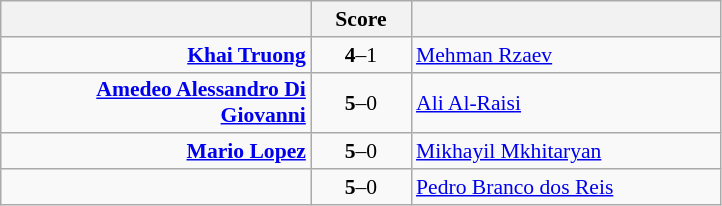<table class="wikitable" style="text-align: center; font-size:90% ">
<tr>
<th align="right" width="200"></th>
<th width="60">Score</th>
<th align="left" width="200"></th>
</tr>
<tr>
<td align=right><strong><a href='#'>Khai Truong</a> </strong></td>
<td align=center><strong>4</strong>–1</td>
<td align=left> <a href='#'>Mehman Rzaev</a></td>
</tr>
<tr>
<td align=right><strong><a href='#'>Amedeo Alessandro Di Giovanni</a> </strong></td>
<td align=center><strong>5</strong>–0</td>
<td align=left> <a href='#'>Ali Al-Raisi</a></td>
</tr>
<tr>
<td align=right><strong><a href='#'>Mario Lopez</a> </strong></td>
<td align=center><strong>5</strong>–0</td>
<td align=left> <a href='#'>Mikhayil Mkhitaryan</a></td>
</tr>
<tr>
<td align=right></td>
<td align=center><strong>5</strong>–0</td>
<td align=left> <a href='#'>Pedro Branco dos Reis</a></td>
</tr>
</table>
